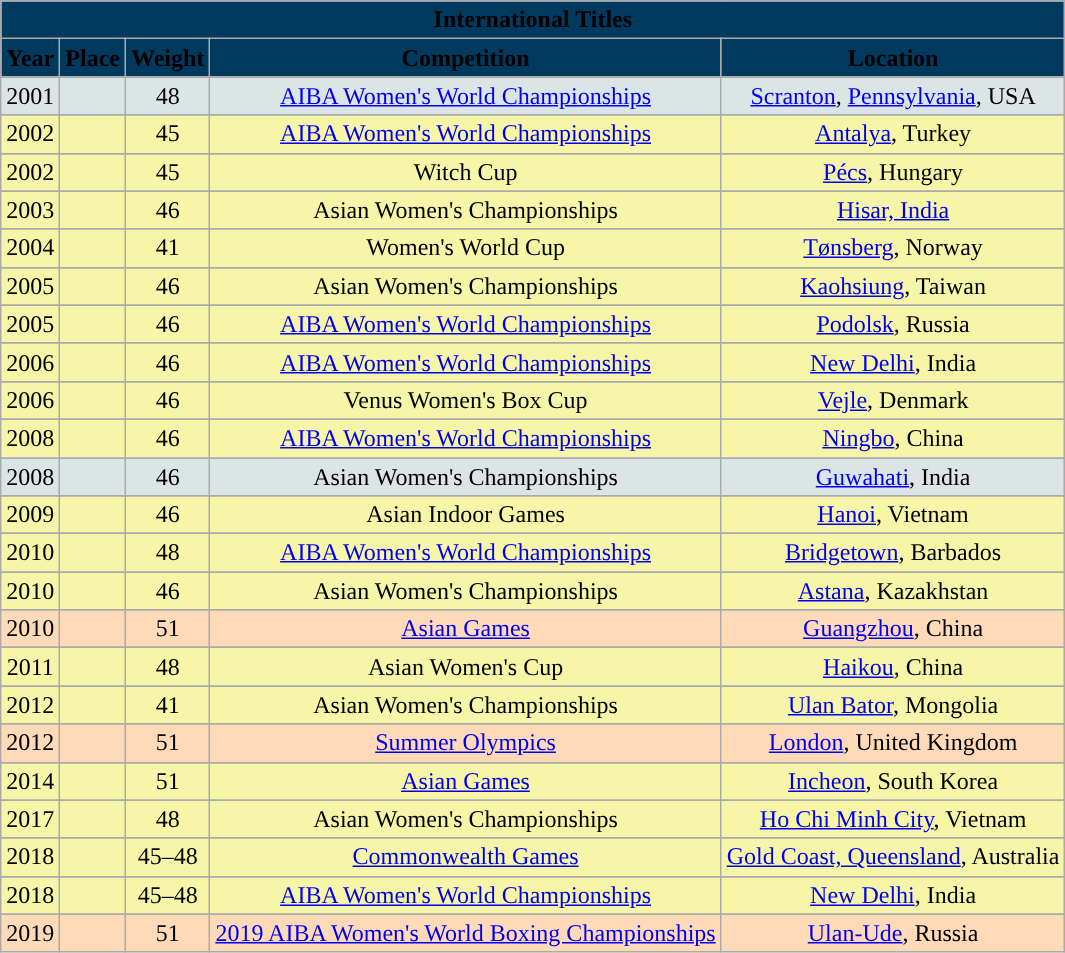<table class="wikitable collapsible" style="text-align: center;">
<tr>
<th colspan=5 style="background: #013A5E; colour: #FFFFFF;">International Titles</th>
</tr>
<tr>
<th style="background: #013A5E; colour: #FFFFFF;">Year</th>
<th style="background: #013A5E; colour: #FFFFFF;">Place</th>
<th style="background: #013A5E; colour: #FFFFFF;">Weight</th>
<th style="background: #013A5E; colour: #FFFFFF;">Competition</th>
<th style="background: #013A5E; colour: #FFFFFF;">Location</th>
</tr>
<tr>
</tr>
<tr bgcolor=DCE5E5>
<td>2001</td>
<td></td>
<td>48</td>
<td><a href='#'>AIBA Women's World Championships</a></td>
<td><a href='#'>Scranton</a>, <a href='#'>Pennsylvania</a>, USA</td>
</tr>
<tr>
</tr>
<tr bgcolor=F7F6A8>
<td>2002</td>
<td></td>
<td>45</td>
<td><a href='#'>AIBA Women's World Championships</a></td>
<td><a href='#'>Antalya</a>, Turkey</td>
</tr>
<tr>
</tr>
<tr bgcolor=F7F6A8>
<td>2002</td>
<td></td>
<td>45</td>
<td>Witch Cup</td>
<td><a href='#'>Pécs</a>, Hungary</td>
</tr>
<tr>
</tr>
<tr bgcolor=F7F6A8>
<td>2003</td>
<td></td>
<td>46</td>
<td>Asian Women's Championships</td>
<td><a href='#'>Hisar, India</a></td>
</tr>
<tr>
</tr>
<tr bgcolor=F7F6A8>
<td>2004</td>
<td></td>
<td>41</td>
<td>Women's World Cup</td>
<td><a href='#'>Tønsberg</a>, Norway</td>
</tr>
<tr>
</tr>
<tr bgcolor=F7F6A8>
<td>2005</td>
<td></td>
<td>46</td>
<td>Asian Women's Championships</td>
<td><a href='#'>Kaohsiung</a>, Taiwan</td>
</tr>
<tr>
</tr>
<tr bgcolor=F7F6A8>
<td>2005</td>
<td></td>
<td>46</td>
<td><a href='#'>AIBA Women's World Championships</a></td>
<td><a href='#'>Podolsk</a>, Russia</td>
</tr>
<tr>
</tr>
<tr bgcolor=F7F6A8>
<td>2006</td>
<td></td>
<td>46</td>
<td><a href='#'>AIBA Women's World Championships</a></td>
<td><a href='#'>New Delhi</a>, India</td>
</tr>
<tr>
</tr>
<tr bgcolor=F7F6A8>
<td>2006</td>
<td></td>
<td>46</td>
<td>Venus Women's Box Cup</td>
<td><a href='#'>Vejle</a>, Denmark</td>
</tr>
<tr>
</tr>
<tr bgcolor=F7F6A8>
<td>2008</td>
<td></td>
<td>46</td>
<td><a href='#'>AIBA Women's World Championships</a></td>
<td><a href='#'>Ningbo</a>, China</td>
</tr>
<tr>
</tr>
<tr bgcolor=DCE5E5>
<td>2008</td>
<td></td>
<td>46</td>
<td>Asian Women's Championships</td>
<td><a href='#'>Guwahati</a>, India</td>
</tr>
<tr>
</tr>
<tr bgcolor=F7F6A8>
<td>2009</td>
<td></td>
<td>46</td>
<td>Asian Indoor Games</td>
<td><a href='#'>Hanoi</a>, Vietnam</td>
</tr>
<tr>
</tr>
<tr bgcolor=F7F6A8>
<td>2010</td>
<td></td>
<td>48</td>
<td><a href='#'>AIBA Women's World Championships</a></td>
<td><a href='#'>Bridgetown</a>, Barbados</td>
</tr>
<tr>
</tr>
<tr bgcolor=F7F6A8>
<td>2010</td>
<td></td>
<td>46</td>
<td>Asian Women's Championships</td>
<td><a href='#'>Astana</a>, Kazakhstan</td>
</tr>
<tr>
</tr>
<tr bgcolor=FFDAB9>
<td>2010</td>
<td></td>
<td>51</td>
<td><a href='#'>Asian Games</a></td>
<td><a href='#'>Guangzhou</a>, China</td>
</tr>
<tr>
</tr>
<tr bgcolor=F7F6A8>
<td>2011</td>
<td></td>
<td>48</td>
<td>Asian Women's Cup</td>
<td><a href='#'>Haikou</a>, China</td>
</tr>
<tr>
</tr>
<tr bgcolor=F7F6A8>
<td>2012</td>
<td></td>
<td>41</td>
<td>Asian Women's Championships</td>
<td><a href='#'>Ulan Bator</a>, Mongolia</td>
</tr>
<tr>
</tr>
<tr bgcolor=FFDAB9>
<td>2012</td>
<td></td>
<td>51</td>
<td><a href='#'>Summer Olympics</a></td>
<td><a href='#'>London</a>, United Kingdom</td>
</tr>
<tr>
</tr>
<tr bgcolor=F7F6A8>
<td>2014</td>
<td></td>
<td>51</td>
<td><a href='#'>Asian Games</a></td>
<td><a href='#'>Incheon</a>, South Korea</td>
</tr>
<tr>
</tr>
<tr bgcolor=F7F6A8>
<td>2017</td>
<td></td>
<td>48</td>
<td>Asian Women's Championships</td>
<td><a href='#'>Ho Chi Minh City</a>, Vietnam</td>
</tr>
<tr>
</tr>
<tr bgcolor=F7F6A8>
<td>2018</td>
<td></td>
<td>45–48</td>
<td><a href='#'>Commonwealth Games</a></td>
<td><a href='#'>Gold Coast, Queensland</a>, Australia</td>
</tr>
<tr>
</tr>
<tr bgcolor=F7F6A8>
<td>2018</td>
<td></td>
<td>45–48</td>
<td><a href='#'>AIBA Women's World Championships</a></td>
<td><a href='#'>New Delhi</a>, India</td>
</tr>
<tr>
</tr>
<tr bgcolor=FFDAB9>
<td>2019</td>
<td></td>
<td>51</td>
<td><a href='#'>2019 AIBA Women's World Boxing Championships</a></td>
<td><a href='#'>Ulan-Ude</a>, Russia</td>
</tr>
</table>
